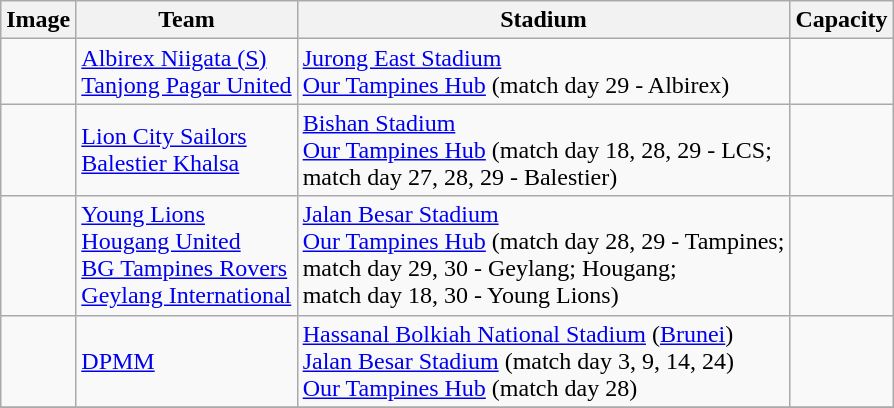<table class="wikitable sortable" style="text-align: left;">
<tr>
<th>Image</th>
<th>Team</th>
<th>Stadium</th>
<th>Capacity</th>
</tr>
<tr>
<td></td>
<td><a href='#'>Albirex Niigata (S)</a> <br><a href='#'>Tanjong Pagar United</a></td>
<td><a href='#'>Jurong East Stadium</a> <br> <a href='#'>Our Tampines Hub</a> (match day 29 - Albirex)</td>
<td style="text-align:center;"> <br> </td>
</tr>
<tr>
<td></td>
<td><a href='#'>Lion City Sailors</a> <br><a href='#'>Balestier Khalsa</a></td>
<td><a href='#'>Bishan Stadium</a> <br> <a href='#'>Our Tampines Hub</a> (match day 18, 28, 29 - LCS; <br> match day 27, 28, 29 - Balestier)</td>
<td style="text-align:center;"> <br> </td>
</tr>
<tr>
<td></td>
<td><a href='#'>Young Lions</a> <br><a href='#'>Hougang United</a> <br><a href='#'>BG Tampines Rovers</a> <br><a href='#'>Geylang International</a></td>
<td><a href='#'>Jalan Besar Stadium</a> <br> <a href='#'>Our Tampines Hub</a> (match day 28, 29 - Tampines; <br> match day 29, 30 - Geylang; Hougang; <br> match day 18, 30 - Young Lions)</td>
<td style="text-align:center;"> <br> </td>
</tr>
<tr>
<td></td>
<td><a href='#'>DPMM</a></td>
<td><a href='#'>Hassanal Bolkiah National Stadium</a> (<a href='#'>Brunei</a>)<br><a href='#'>Jalan Besar Stadium</a> (match day 3, 9, 14, 24)<br> <a href='#'>Our Tampines Hub</a> (match day 28)</td>
<td style="text-align:center;"> <br>  <br> </td>
</tr>
<tr>
</tr>
</table>
